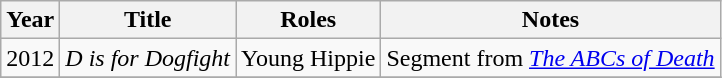<table class="wikitable">
<tr>
<th>Year</th>
<th>Title</th>
<th>Roles</th>
<th>Notes</th>
</tr>
<tr>
<td>2012</td>
<td><em>D is for Dogfight</em></td>
<td>Young Hippie</td>
<td>Segment from <em><a href='#'>The ABCs of Death</a></em></td>
</tr>
<tr>
</tr>
</table>
